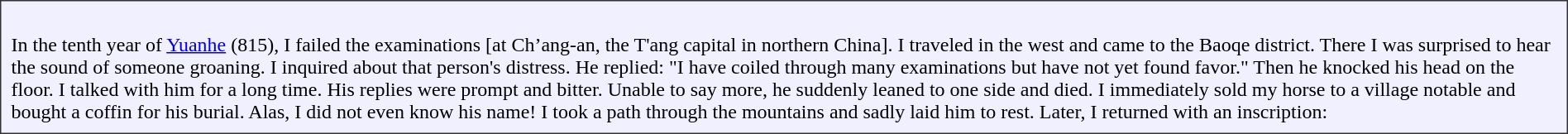<table align="center" style="background-color: #f0f0ff; border: 1px solid #333; padding: 5px;">
<tr>
<td align="left"><br>In the tenth year of <a href='#'>Yuanhe</a> (815), I failed the examinations [at Ch’ang-an, the T'ang capital in northern China]. I traveled in the west and came to the Baoqe district. There I was surprised to hear the sound of someone groaning. I inquired about that person's distress. He replied: "I have coiled through many examinations but have not yet found favor." Then he knocked his head on the floor. I talked with him for a long time. His replies were prompt and bitter. Unable to say more, he suddenly leaned to one side and died. I immediately sold my horse to a village notable and bought a coffin for his burial. Alas, I did not even know his name! I took a path through the mountains and sadly laid him to rest. Later, I returned with an
inscription:</td>
</tr>
</table>
